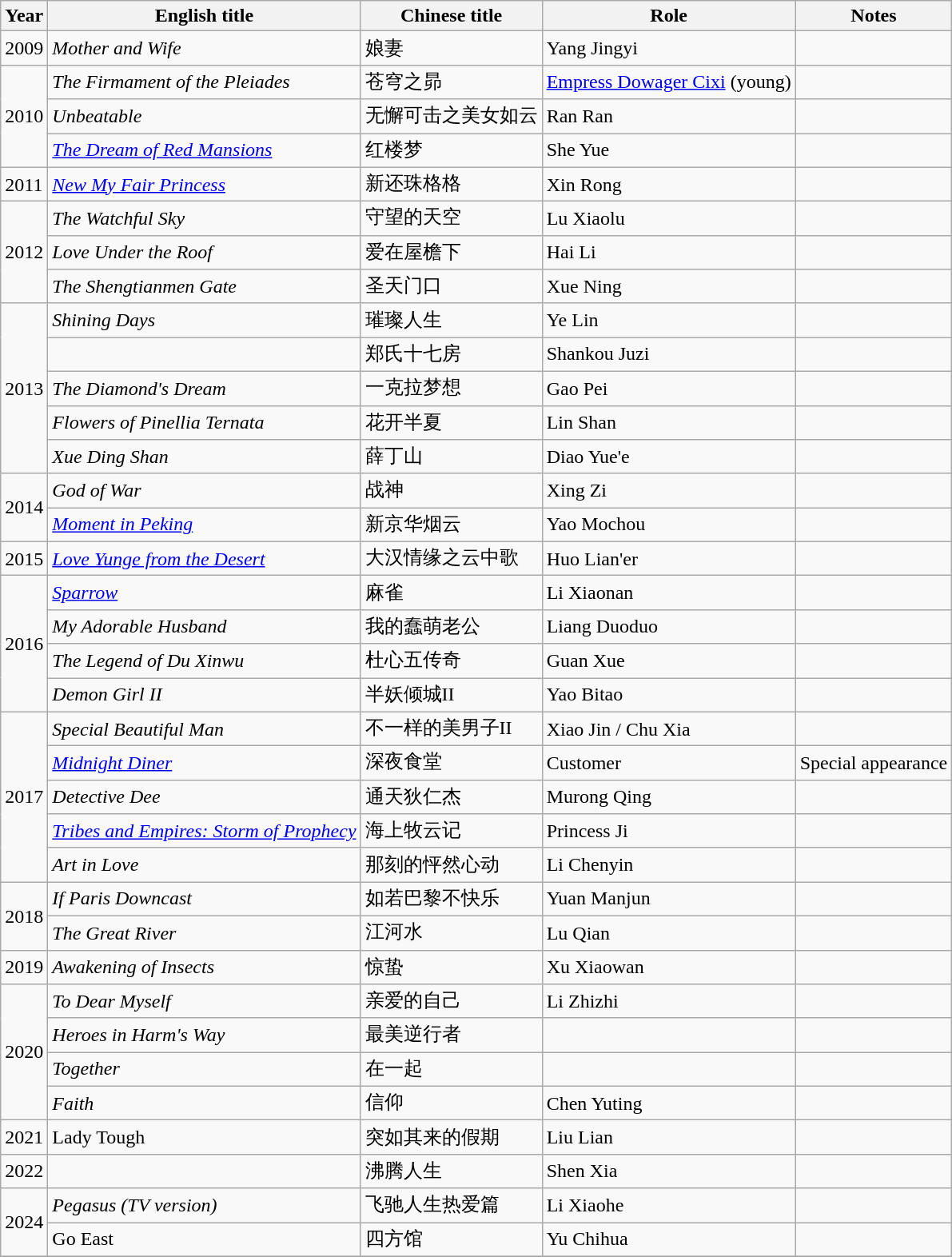<table class="wikitable">
<tr>
<th>Year</th>
<th>English title</th>
<th>Chinese title</th>
<th>Role</th>
<th>Notes</th>
</tr>
<tr>
<td>2009</td>
<td><em>Mother and Wife</em></td>
<td>娘妻</td>
<td>Yang Jingyi</td>
<td></td>
</tr>
<tr>
<td rowspan=3>2010</td>
<td><em>The Firmament of the Pleiades </em></td>
<td>苍穹之昴</td>
<td><a href='#'>Empress Dowager Cixi</a> (young)</td>
<td></td>
</tr>
<tr>
<td><em>Unbeatable</em></td>
<td>无懈可击之美女如云</td>
<td>Ran Ran</td>
<td></td>
</tr>
<tr>
<td><em><a href='#'>The Dream of Red Mansions</a></em></td>
<td>红楼梦</td>
<td>She Yue</td>
<td></td>
</tr>
<tr>
<td>2011</td>
<td><em><a href='#'>New My Fair Princess</a></em></td>
<td>新还珠格格</td>
<td>Xin Rong</td>
<td></td>
</tr>
<tr>
<td rowspan=3>2012</td>
<td><em>The Watchful Sky</em></td>
<td>守望的天空</td>
<td>Lu Xiaolu</td>
<td></td>
</tr>
<tr>
<td><em>Love Under the Roof</em></td>
<td>爱在屋檐下</td>
<td>Hai Li</td>
<td></td>
</tr>
<tr>
<td><em>The Shengtianmen Gate</em></td>
<td>圣天门口</td>
<td>Xue Ning</td>
<td></td>
</tr>
<tr>
<td rowspan=5>2013</td>
<td><em>Shining Days</em></td>
<td>璀璨人生</td>
<td>Ye Lin</td>
<td></td>
</tr>
<tr>
<td></td>
<td>郑氏十七房</td>
<td>Shankou Juzi</td>
<td></td>
</tr>
<tr>
<td><em>The Diamond's Dream </em></td>
<td>一克拉梦想</td>
<td>Gao Pei</td>
<td></td>
</tr>
<tr>
<td><em>Flowers of Pinellia Ternata </em></td>
<td>花开半夏</td>
<td>Lin Shan</td>
<td></td>
</tr>
<tr>
<td><em>Xue Ding Shan</em></td>
<td>薛丁山</td>
<td>Diao Yue'e</td>
<td></td>
</tr>
<tr>
<td rowspan=2>2014</td>
<td><em>God of War</em></td>
<td>战神</td>
<td>Xing Zi</td>
<td></td>
</tr>
<tr>
<td><em><a href='#'>Moment in Peking</a></em></td>
<td>新京华烟云</td>
<td>Yao Mochou</td>
<td></td>
</tr>
<tr>
<td>2015</td>
<td><em><a href='#'>Love Yunge from the Desert</a></em></td>
<td>大汉情缘之云中歌</td>
<td>Huo Lian'er</td>
<td></td>
</tr>
<tr>
<td rowspan=4>2016</td>
<td><em><a href='#'>Sparrow</a></em></td>
<td>麻雀</td>
<td>Li Xiaonan</td>
<td></td>
</tr>
<tr>
<td><em>My Adorable Husband</em></td>
<td>我的蠢萌老公</td>
<td>Liang Duoduo</td>
<td></td>
</tr>
<tr>
<td><em>The Legend of Du Xinwu </em></td>
<td>杜心五传奇</td>
<td>Guan Xue</td>
<td></td>
</tr>
<tr>
<td><em>Demon Girl II</em></td>
<td>半妖倾城II</td>
<td>Yao Bitao</td>
<td></td>
</tr>
<tr>
<td rowspan=5>2017</td>
<td><em>Special Beautiful Man</em></td>
<td>不一样的美男子II</td>
<td>Xiao Jin / Chu Xia</td>
<td></td>
</tr>
<tr>
<td><em><a href='#'>Midnight Diner</a></em></td>
<td>深夜食堂</td>
<td>Customer</td>
<td>Special appearance</td>
</tr>
<tr>
<td><em>Detective Dee</em></td>
<td>通天狄仁杰</td>
<td>Murong Qing</td>
<td></td>
</tr>
<tr>
<td><em><a href='#'>Tribes and Empires: Storm of Prophecy</a></em></td>
<td>海上牧云记</td>
<td>Princess Ji</td>
<td></td>
</tr>
<tr>
<td><em>Art in Love</em></td>
<td>那刻的怦然心动</td>
<td>Li Chenyin</td>
<td></td>
</tr>
<tr>
<td rowspan=2>2018</td>
<td><em>If Paris Downcast</em></td>
<td>如若巴黎不快乐</td>
<td>Yuan Manjun</td>
<td></td>
</tr>
<tr>
<td><em>The Great River</em></td>
<td>江河水</td>
<td>Lu Qian</td>
<td></td>
</tr>
<tr>
<td>2019</td>
<td><em>Awakening of Insects</em></td>
<td>惊蛰</td>
<td>Xu Xiaowan</td>
<td></td>
</tr>
<tr>
<td rowspan=4>2020</td>
<td><em>To Dear Myself</em></td>
<td>亲爱的自己</td>
<td>Li Zhizhi</td>
<td></td>
</tr>
<tr>
<td><em>Heroes in Harm's Way</em></td>
<td>最美逆行者</td>
<td></td>
<td></td>
</tr>
<tr>
<td><em>Together</em></td>
<td>在一起</td>
<td></td>
<td></td>
</tr>
<tr>
<td><em>Faith</em></td>
<td>信仰</td>
<td>Chen Yuting</td>
<td></td>
</tr>
<tr>
<td>2021</td>
<td>Lady Tough</td>
<td>突如其来的假期</td>
<td>Liu Lian</td>
<td></td>
</tr>
<tr>
<td>2022</td>
<td></td>
<td>沸腾人生</td>
<td>Shen Xia</td>
<td></td>
</tr>
<tr>
<td rowspan="2">2024</td>
<td><em>Pegasus (TV version)</em></td>
<td>飞驰人生热爱篇</td>
<td>Li Xiaohe</td>
<td></td>
</tr>
<tr>
<td>Go East</td>
<td>四方馆</td>
<td>Yu Chihua</td>
<td></td>
</tr>
<tr>
</tr>
</table>
